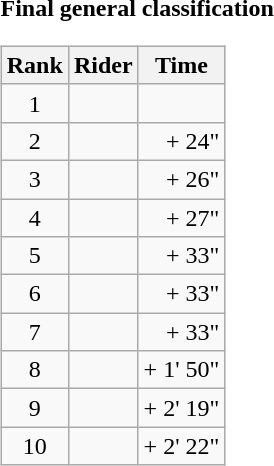<table>
<tr>
<td><strong>Final general classification</strong><br><table class="wikitable">
<tr>
<th scope="col">Rank</th>
<th scope="col">Rider</th>
<th scope="col">Time</th>
</tr>
<tr>
<td style="text-align:center;">1</td>
<td></td>
<td style="text-align:right;"></td>
</tr>
<tr>
<td style="text-align:center;">2</td>
<td></td>
<td style="text-align:right;">+ 24"</td>
</tr>
<tr>
<td style="text-align:center;">3</td>
<td></td>
<td style="text-align:right;">+ 26"</td>
</tr>
<tr>
<td style="text-align:center;">4</td>
<td></td>
<td style="text-align:right;">+ 27"</td>
</tr>
<tr>
<td style="text-align:center;">5</td>
<td></td>
<td style="text-align:right;">+ 33"</td>
</tr>
<tr>
<td style="text-align:center;">6</td>
<td></td>
<td style="text-align:right;">+ 33"</td>
</tr>
<tr>
<td style="text-align:center;">7</td>
<td></td>
<td style="text-align:right;">+ 33"</td>
</tr>
<tr>
<td style="text-align:center;">8</td>
<td></td>
<td style="text-align:right;">+ 1' 50"</td>
</tr>
<tr>
<td style="text-align:center;">9</td>
<td></td>
<td style="text-align:right;">+ 2' 19"</td>
</tr>
<tr>
<td style="text-align:center;">10</td>
<td></td>
<td style="text-align:right;">+ 2' 22"</td>
</tr>
</table>
</td>
</tr>
</table>
